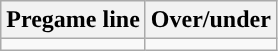<table class="wikitable">
<tr align="center">
<th>Pregame line</th>
<th>Over/under</th>
</tr>
<tr align="center">
<td></td>
<td></td>
</tr>
</table>
